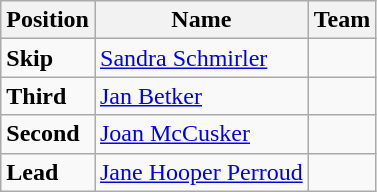<table class="wikitable">
<tr>
<th><strong>Position</strong></th>
<th><strong>Name</strong></th>
<th><strong>Team</strong></th>
</tr>
<tr>
<td><strong>Skip</strong></td>
<td><a href='#'>Sandra Schmirler</a> </td>
<td></td>
</tr>
<tr>
<td><strong>Third</strong></td>
<td><a href='#'>Jan Betker</a> </td>
<td></td>
</tr>
<tr>
<td><strong>Second</strong></td>
<td><a href='#'>Joan McCusker</a> </td>
<td></td>
</tr>
<tr>
<td><strong>Lead</strong></td>
<td><a href='#'>Jane Hooper Perroud</a></td>
<td></td>
</tr>
</table>
